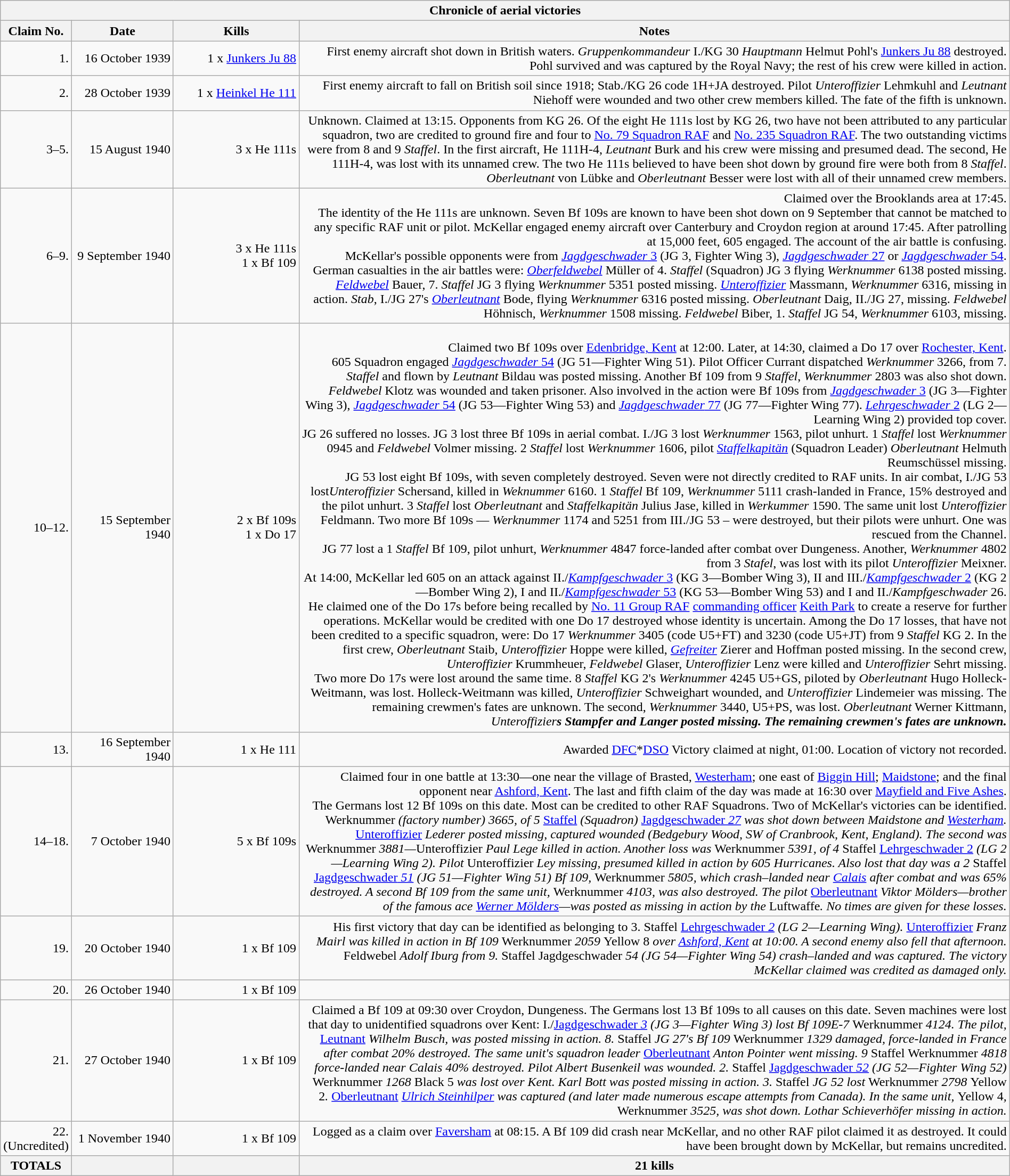<table class="wikitable plainrowheaders collapsible collapsed" style="margin-left: auto; margin-right: auto; border: none; text-align:right; width: 100%;">
<tr>
<th colspan="10">Chronicle of aerial victories</th>
</tr>
<tr>
<th width="20" align=center>Claim No.</th>
<th width="120" align=center>Date</th>
<th width="150" align=center>Kills</th>
<th align=center>Notes</th>
</tr>
<tr>
<td>1.</td>
<td>16 October 1939</td>
<td>1 x <a href='#'>Junkers Ju 88</a></td>
<td>First enemy aircraft shot down in British waters. <em>Gruppenkommandeur</em> I./KG 30 <em>Hauptmann</em> Helmut Pohl's <a href='#'>Junkers Ju 88</a> destroyed. Pohl survived and was captured by the Royal Navy; the rest of his crew were killed in action.</td>
</tr>
<tr>
<td>2.</td>
<td>28 October 1939</td>
<td>1 x <a href='#'>Heinkel He 111</a></td>
<td>First enemy aircraft to fall on British soil since 1918; Stab./KG 26 code 1H+JA destroyed. Pilot <em>Unteroffizier</em> Lehmkuhl and <em>Leutnant</em> Niehoff were wounded and two other crew members killed. The fate of the fifth is unknown.</td>
</tr>
<tr>
<td>3–5.</td>
<td>15 August 1940</td>
<td>3 x He 111s</td>
<td>Unknown. Claimed at 13:15. Opponents from KG 26. Of the eight He 111s lost by KG 26, two have not been attributed to any particular squadron, two are credited to ground fire and four to <a href='#'>No. 79 Squadron RAF</a> and <a href='#'>No. 235 Squadron RAF</a>. The two outstanding victims were from 8 and 9 <em>Staffel</em>. In the first aircraft, He 111H-4, <em>Leutnant</em> Burk and his crew were missing and presumed dead. The second, He 111H-4, was lost with its unnamed crew. The two He 111s believed to have been shot down by ground fire were both from 8 <em>Staffel</em>. <em>Oberleutnant</em> von Lübke and <em>Oberleutnant</em> Besser were lost with all of their unnamed crew members.</td>
</tr>
<tr>
<td>6–9.</td>
<td>9 September 1940</td>
<td>3 x He 111s<br>1 x Bf 109</td>
<td>Claimed over the Brooklands area at 17:45.<br>The identity of the He 111s are unknown. Seven Bf 109s are known to have been shot down on 9 September that cannot be matched to any specific RAF unit or pilot. McKellar engaged enemy aircraft over Canterbury and Croydon region at around 17:45. After patrolling at 15,000 feet, 605 engaged. The account of the air battle is confusing.<br>McKellar's possible opponents were from <a href='#'><em>Jagdgeschwader</em> 3</a> (JG 3, Fighter Wing 3), <a href='#'><em>Jagdgeschwader</em> 27</a> or <a href='#'><em>Jagdgeschwader</em> 54</a>. German casualties in the air battles were: <em><a href='#'>Oberfeldwebel</a></em> Müller of 4. <em>Staffel</em> (Squadron) JG 3 flying <em>Werknummer</em> 6138 posted missing. <em><a href='#'>Feldwebel</a></em> Bauer, 7. <em>Staffel</em> JG 3 flying <em>Werknummer</em> 5351 posted missing. <em><a href='#'>Unteroffizier</a></em> Massmann, <em>Werknummer</em> 6316, missing in action. <em>Stab</em>, I./JG 27's <em><a href='#'>Oberleutnant</a></em> Bode, flying <em>Werknummer</em> 6316 posted missing. <em>Oberleutnant</em> Daig, II./JG 27, missing. <em>Feldwebel</em> Höhnisch, <em>Werknummer</em> 1508 missing. <em>Feldwebel</em> Biber, 1. <em>Staffel</em> JG 54, <em>Werknummer</em> 6103, missing.</td>
</tr>
<tr>
<td>10–12.</td>
<td>15 September 1940</td>
<td>2 x Bf 109s<br>1 x Do 17</td>
<td><br>Claimed two Bf 109s over <a href='#'>Edenbridge, Kent</a> at 12:00. Later, at 14:30, claimed a Do 17 over <a href='#'>Rochester, Kent</a>.<br>605 Squadron engaged <a href='#'><em>Jagdgeschwader</em> 54</a> (JG 51—Fighter Wing 51). Pilot Officer Currant dispatched <em>Werknummer</em> 3266, from 7. <em>Staffel</em> and flown by <em>Leutnant</em> Bildau was posted missing. Another Bf 109 from 9 <em>Staffel</em>, <em>Werknummer</em> 2803 was also shot down. <em>Feldwebel</em> Klotz was wounded and taken prisoner. Also involved in the action were Bf 109s from <a href='#'><em>Jagdgeschwader</em> 3</a> (JG 3—Fighter Wing 3), <a href='#'><em>Jagdgeschwader</em> 54</a> (JG 53—Fighter Wing 53) and <a href='#'><em>Jagdgeschwader</em> 77</a> (JG 77—Fighter Wing 77). <a href='#'><em>Lehrgeschwader</em> 2</a> (LG 2—Learning Wing 2) provided top cover.<br>JG 26 suffered no losses. JG 3 lost three Bf 109s in aerial combat. I./JG 3 lost <em>Werknummer</em> 1563, pilot unhurt. 1 <em>Staffel</em> lost <em>Werknummer</em> 0945 and <em>Feldwebel</em> Volmer missing. 2 <em>Staffel</em> lost <em>Werknummer</em> 1606, pilot <em><a href='#'>Staffelkapitän</a></em> (Squadron Leader) <em>Oberleutnant</em> Helmuth Reumschüssel missing.<br>JG 53 lost eight Bf 109s, with seven completely destroyed. Seven were not directly credited to RAF units. In air combat, I./JG 53 lost<em>Unteroffizier</em> Schersand, killed in <em>Weknummer</em> 6160. 1 <em>Staffel</em> Bf 109, <em>Werknummer</em> 5111 crash-landed in France, 15% destroyed and the pilot unhurt. 3 <em>Staffel</em> lost <em>Oberleutnant</em> and <em>Staffelkapitän</em> Julius Jase, killed in <em>Werkummer</em> 1590. The same unit lost <em>Unteroffizier</em> Feldmann. Two more Bf 109s — <em>Werknummer</em> 1174 and 5251 from III./JG 53 – were destroyed, but their pilots were unhurt. One was rescued from the Channel.<br>JG 77 lost a 1 <em>Staffel</em> Bf 109, pilot unhurt, <em>Werknummer</em> 4847 force-landed after combat over Dungeness. Another, <em>Werknummer</em> 4802 from 3 <em>Stafel</em>, was lost with its pilot <em>Unteroffizier</em> Meixner.<br>At 14:00, McKellar led 605 on an attack against II./<a href='#'><em>Kampfgeschwader</em> 3</a> (KG 3—Bomber Wing 3), II and III./<a href='#'><em>Kampfgeschwader</em> 2</a> (KG 2—Bomber Wing 2), I and II./<a href='#'><em>Kampfgeschwader</em> 53</a> (KG 53—Bomber Wing 53) and I and II./<em>Kampfgeschwader</em> 26.<br>He claimed one of the Do 17s before being recalled by <a href='#'>No. 11 Group RAF</a> <a href='#'>commanding officer</a> <a href='#'>Keith Park</a> to create a reserve for further operations. McKellar would be credited with one Do 17 destroyed whose identity is uncertain. Among the Do 17 losses, that have not been credited to a specific squadron, were: Do 17 <em>Werknummer</em> 3405 (code U5+FT) and 3230 (code U5+JT) from 9 <em>Staffel</em> KG 2. In the first crew, <em>Oberleutnant</em> Staib, <em>Unteroffizier</em> Hoppe were killed, <em><a href='#'>Gefreiter</a></em> Zierer and Hoffman posted missing. In the second crew, <em>Unteroffizier</em> Krummheuer, <em>Feldwebel</em> Glaser, <em>Unteroffizier</em> Lenz were killed and <em>Unteroffizier</em> Sehrt missing.<br>Two more Do 17s were lost around the same time. 8 <em>Staffel</em> KG 2's <em>Werknummer</em> 4245 U5+GS, piloted by <em>Oberleutnant</em> Hugo Holleck-Weitmann, was lost. Holleck-Weitmann was killed, <em>Unteroffizier</em> Schweighart wounded, and <em>Unteroffizier</em> Lindemeier was missing. The remaining crewmen's fates are unknown. The second, <em>Werknummer</em> 3440, U5+PS, was lost. <em>Oberleutnant</em> Werner Kittmann, <em>Unteroffizier<strong>s Stampfer and Langer posted missing. The remaining crewmen's fates are unknown.</td>
</tr>
<tr>
<td>13.</td>
<td>16 September 1940</td>
<td>1 x He 111</td>
<td>Awarded <a href='#'>DFC</a>*<a href='#'>DSO</a> Victory claimed at night, 01:00. Location of victory not recorded.</td>
</tr>
<tr>
<td>14–18.</td>
<td>7 October 1940</td>
<td>5 x Bf 109s</td>
<td>Claimed four in one battle at 13:30—one near the village of Brasted, <a href='#'>Westerham</a>; one east of <a href='#'>Biggin Hill</a>; <a href='#'>Maidstone</a>; and the final opponent near <a href='#'>Ashford, Kent</a>. The last and fifth claim of the day was made at 16:30 over <a href='#'>Mayfield and Five Ashes</a>.<br>The Germans lost 12 Bf 109s on this date. Most can be credited to other RAF Squadrons. Two of McKellar's victories can be identified. </em>Werknummer<em> (factory number) 3665, of 5 </em><a href='#'>Staffel</a><em> (Squadron) <a href='#'></em>Jagdgeschwader<em> 27</a> was shot down between Maidstone and <a href='#'>Westerham</a>. </em><a href='#'>Unteroffizier</a><em> Lederer posted missing, captured wounded (Bedgebury Wood, SW of Cranbrook, Kent, England). The second was </em>Werknummer<em> 3881—</em>Unteroffizier<em> Paul Lege killed in action. Another loss was </em>Werknummer<em> 5391, of 4 </em>Staffel<em> </em><a href='#'>Lehrgeschwader 2</a><em> (LG 2—Learning Wing 2). Pilot </em>Unteroffizier<em> Ley missing, presumed killed in action by 605 Hurricanes. Also lost that day was a 2 </em>Staffel<em> <a href='#'></em>Jagdgeschwader<em> 51</a> (JG 51—Fighter Wing 51) Bf 109, </em>Werknummer<em> 5805, which crash–landed near <a href='#'>Calais</a> after combat and was 65% destroyed. A second Bf 109 from the same unit, </em>Werknummer<em> 4103, was also destroyed. The pilot </em><a href='#'>Oberleutnant</a><em> Viktor Mölders—brother of the famous ace <a href='#'>Werner Mölders</a>—was posted as missing in action by the </em>Luftwaffe<em>. No times are given for these losses.</td>
</tr>
<tr>
<td>19.</td>
<td>20 October 1940</td>
<td>1 x Bf 109</td>
<td>His first victory that day can be identified as belonging to 3. </em>Staffel<em> <a href='#'></em>Lehrgeschwader<em> 2</a> (LG 2—Learning Wing). </em><a href='#'>Unteroffizier</a><em> Franz Mairl was killed in action in Bf 109 </em>Werknummer<em> 2059 </em>Yellow 8<em> over <a href='#'>Ashford, Kent</a> at 10:00. A second enemy also fell that afternoon. </em>Feldwebel<em> Adolf Iburg from 9. </em>Staffel<em> </em>Jagdgeschwader<em> 54 (JG 54—Fighter Wing 54) crash–landed and was captured. The victory McKellar claimed was credited as damaged only.</td>
</tr>
<tr>
<td>20.</td>
<td>26 October 1940</td>
<td>1 x Bf 109</td>
<td></td>
</tr>
<tr>
<td>21.</td>
<td>27 October 1940</td>
<td>1 x Bf 109</td>
<td>Claimed a Bf 109 at 09:30 over Croydon, Dungeness. The Germans lost 13 Bf 109s to all causes on this date. Seven machines were lost that day to unidentified squadrons over Kent: I./<a href='#'></em>Jagdgeschwader<em> 3</a> (JG 3—Fighter Wing 3) lost Bf 109E-7 </em>Werknummer<em> 4124. The pilot, </em><a href='#'>Leutnant</a><em> Wilhelm Busch, was posted missing in action. 8. </em>Staffel<em> JG 27's Bf 109 </em>Werknummer<em> 1329 damaged, force-landed in France after combat 20% destroyed. The same unit's squadron leader </em><a href='#'>Oberleutnant</a><em> Anton Pointer went missing. 9 </em>Staffel<em> </em>Werknummer<em> 4818 force-landed near Calais 40% destroyed. Pilot Albert Busenkeil was wounded. 2. </em>Staffel<em> <a href='#'></em>Jagdgeschwader<em> 52</a> (JG 52—Fighter Wing 52) </em>Werknummer<em> 1268 </em>Black 5<em> was lost over Kent. Karl Bott was posted missing in action. 3. </em>Staffel<em> JG 52 lost </em>Werknummer<em> 2798 </em>Yellow 2<em>. </em><a href='#'>Oberleutnant</a><em> <a href='#'>Ulrich Steinhilper</a> was captured (and later made numerous escape attempts from Canada). In the same unit, </em>Yellow 4<em>, </em>Werknummer<em> 3525, was shot down. Lothar Schieverhöfer missing in action.</td>
</tr>
<tr>
<td>22. (Uncredited)</td>
<td>1 November 1940</td>
<td>1 x Bf 109</td>
<td>Logged as a claim over <a href='#'>Faversham</a> at 08:15. A Bf 109 did crash near McKellar, and no other RAF pilot claimed it as destroyed. It could have been brought down by McKellar, but remains uncredited.</td>
</tr>
<tr>
<th align=center>TOTALS</th>
<th></th>
<th></th>
<th>21 kills</th>
</tr>
<tr>
</tr>
</table>
